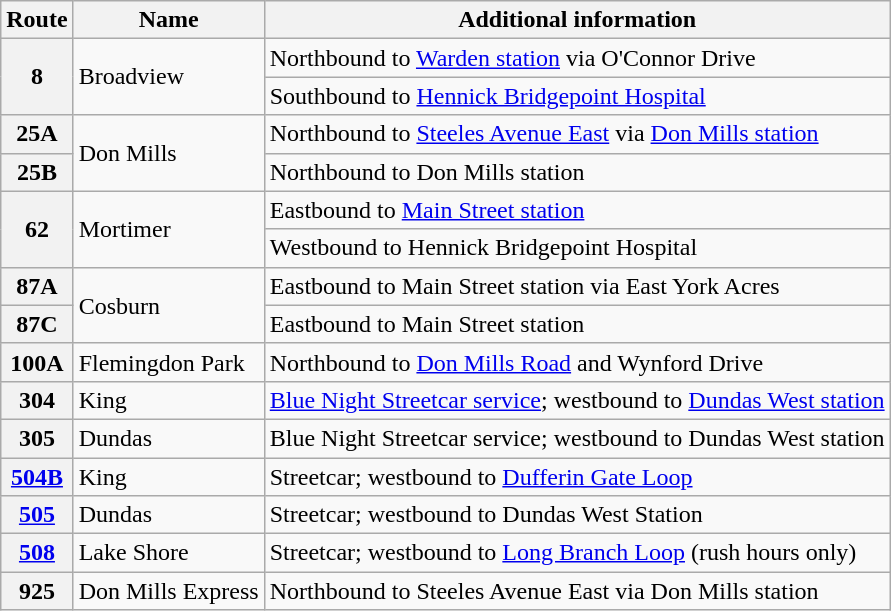<table class="wikitable">
<tr>
<th>Route</th>
<th>Name</th>
<th>Additional information</th>
</tr>
<tr>
<th rowspan="2">8</th>
<td rowspan="2">Broadview</td>
<td>Northbound to <a href='#'>Warden station</a> via O'Connor Drive</td>
</tr>
<tr>
<td>Southbound to <a href='#'>Hennick Bridgepoint Hospital</a></td>
</tr>
<tr>
<th>25A</th>
<td rowspan="2">Don Mills</td>
<td>Northbound to <a href='#'>Steeles Avenue East</a> via <a href='#'>Don Mills station</a></td>
</tr>
<tr>
<th>25B</th>
<td>Northbound to Don Mills station</td>
</tr>
<tr>
<th rowspan="2">62</th>
<td rowspan="2">Mortimer</td>
<td>Eastbound to <a href='#'>Main Street station</a></td>
</tr>
<tr>
<td>Westbound to Hennick Bridgepoint Hospital</td>
</tr>
<tr>
<th>87A</th>
<td rowspan="2">Cosburn</td>
<td>Eastbound to Main Street station via East York Acres</td>
</tr>
<tr>
<th>87C</th>
<td>Eastbound to Main Street station</td>
</tr>
<tr>
<th>100A</th>
<td>Flemingdon Park</td>
<td>Northbound to <a href='#'>Don Mills Road</a> and Wynford Drive</td>
</tr>
<tr>
<th>304</th>
<td>King</td>
<td><a href='#'>Blue Night Streetcar service</a>; westbound to <a href='#'>Dundas West station</a></td>
</tr>
<tr>
<th>305</th>
<td>Dundas</td>
<td>Blue Night Streetcar service; westbound to Dundas West station</td>
</tr>
<tr>
<th><a href='#'>504B</a></th>
<td>King</td>
<td>Streetcar; westbound to <a href='#'>Dufferin Gate Loop</a></td>
</tr>
<tr>
<th><a href='#'>505</a></th>
<td>Dundas</td>
<td>Streetcar; westbound to Dundas West Station</td>
</tr>
<tr>
<th><a href='#'>508</a></th>
<td>Lake Shore</td>
<td>Streetcar; westbound to <a href='#'>Long Branch Loop</a> (rush hours only)</td>
</tr>
<tr>
<th>925</th>
<td>Don Mills Express</td>
<td>Northbound to Steeles Avenue East via Don Mills station</td>
</tr>
</table>
